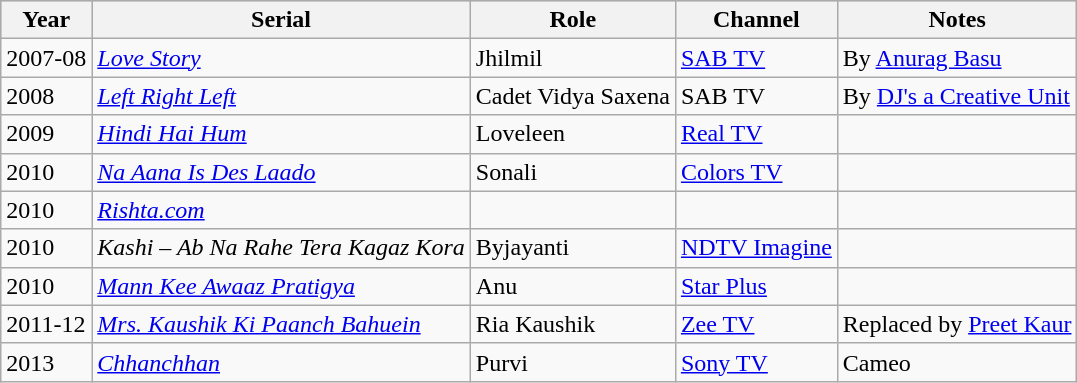<table class="wikitable sortable plainrowheaders" style="font-size:100%">
<tr style="background:#ccc; text-align:center;">
<th scope="col">Year</th>
<th scope="col">Serial</th>
<th scope="col">Role</th>
<th scope="col">Channel</th>
<th class="unsortable" scope="col">Notes</th>
</tr>
<tr>
<td>2007-08</td>
<td><em><a href='#'>Love Story</a></em></td>
<td>Jhilmil</td>
<td><a href='#'>SAB TV</a></td>
<td>By <a href='#'>Anurag Basu</a></td>
</tr>
<tr>
<td>2008</td>
<td><em><a href='#'>Left Right Left</a></em></td>
<td>Cadet Vidya Saxena</td>
<td>SAB TV</td>
<td>By <a href='#'>DJ's a Creative Unit</a></td>
</tr>
<tr>
<td>2009</td>
<td><em><a href='#'>Hindi Hai Hum</a></em></td>
<td>Loveleen</td>
<td><a href='#'>Real TV</a></td>
<td></td>
</tr>
<tr>
<td>2010</td>
<td><em><a href='#'>Na Aana Is Des Laado</a></em></td>
<td>Sonali</td>
<td><a href='#'>Colors TV</a></td>
<td></td>
</tr>
<tr>
<td>2010</td>
<td><em><a href='#'>Rishta.com</a></em></td>
<td></td>
<td></td>
<td></td>
</tr>
<tr>
<td>2010</td>
<td><em>Kashi – Ab Na Rahe Tera Kagaz Kora</em></td>
<td>Byjayanti</td>
<td><a href='#'>NDTV Imagine</a></td>
<td></td>
</tr>
<tr>
<td>2010</td>
<td><em><a href='#'>Mann Kee Awaaz Pratigya</a></em></td>
<td>Anu</td>
<td><a href='#'>Star Plus</a></td>
<td></td>
</tr>
<tr>
<td>2011-12</td>
<td><em><a href='#'>Mrs. Kaushik Ki Paanch Bahuein</a></em></td>
<td>Ria Kaushik</td>
<td><a href='#'>Zee TV</a></td>
<td>Replaced by <a href='#'>Preet Kaur</a></td>
</tr>
<tr>
<td>2013</td>
<td><em><a href='#'>Chhanchhan</a></em></td>
<td>Purvi</td>
<td><a href='#'>Sony TV</a></td>
<td>Cameo</td>
</tr>
</table>
